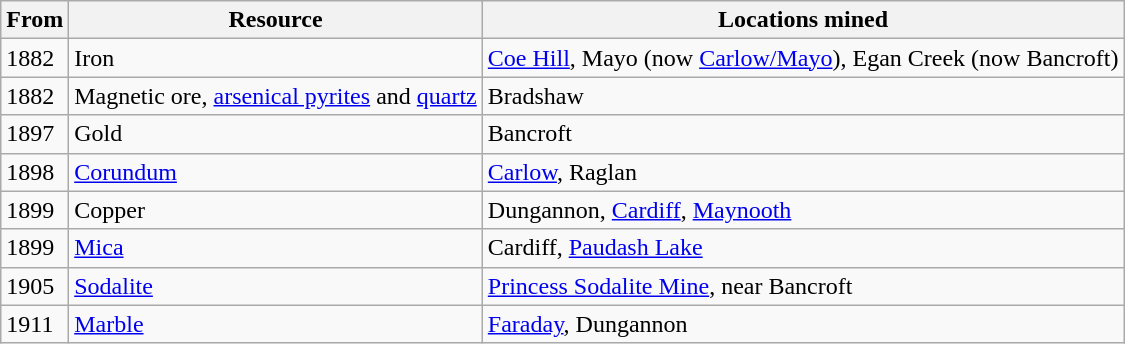<table class="wikitable">
<tr>
<th>From</th>
<th>Resource</th>
<th>Locations mined</th>
</tr>
<tr>
<td>1882</td>
<td>Iron</td>
<td><a href='#'>Coe Hill</a>, Mayo (now <a href='#'>Carlow/Mayo</a>), Egan Creek (now Bancroft)</td>
</tr>
<tr>
<td>1882</td>
<td>Magnetic ore, <a href='#'>arsenical pyrites</a> and <a href='#'>quartz</a></td>
<td>Bradshaw</td>
</tr>
<tr>
<td>1897</td>
<td>Gold</td>
<td>Bancroft</td>
</tr>
<tr>
<td>1898</td>
<td><a href='#'>Corundum</a></td>
<td><a href='#'>Carlow</a>, Raglan</td>
</tr>
<tr>
<td>1899</td>
<td>Copper</td>
<td>Dungannon, <a href='#'>Cardiff</a>, <a href='#'>Maynooth</a></td>
</tr>
<tr>
<td>1899</td>
<td><a href='#'>Mica</a></td>
<td>Cardiff, <a href='#'>Paudash Lake</a></td>
</tr>
<tr>
<td>1905</td>
<td><a href='#'>Sodalite</a></td>
<td><a href='#'>Princess Sodalite Mine</a>, near Bancroft</td>
</tr>
<tr>
<td>1911</td>
<td><a href='#'>Marble</a></td>
<td><a href='#'>Faraday</a>, Dungannon</td>
</tr>
</table>
